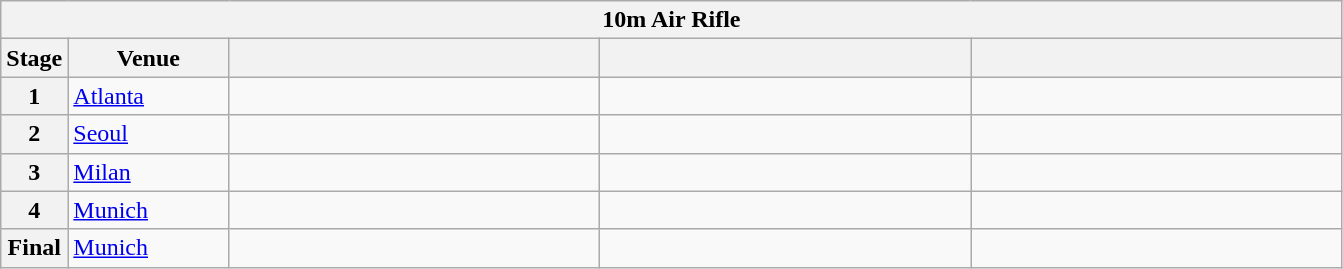<table class="wikitable">
<tr>
<th colspan="5">10m Air Rifle</th>
</tr>
<tr>
<th>Stage</th>
<th width=100>Venue</th>
<th width=240></th>
<th width=240></th>
<th width=240></th>
</tr>
<tr>
<th>1</th>
<td> <a href='#'>Atlanta</a></td>
<td></td>
<td></td>
<td></td>
</tr>
<tr>
<th>2</th>
<td> <a href='#'>Seoul</a></td>
<td></td>
<td></td>
<td></td>
</tr>
<tr>
<th>3</th>
<td> <a href='#'>Milan</a></td>
<td></td>
<td></td>
<td></td>
</tr>
<tr>
<th>4</th>
<td> <a href='#'>Munich</a></td>
<td></td>
<td></td>
<td></td>
</tr>
<tr>
<th>Final</th>
<td> <a href='#'>Munich</a></td>
<td></td>
<td></td>
<td></td>
</tr>
</table>
